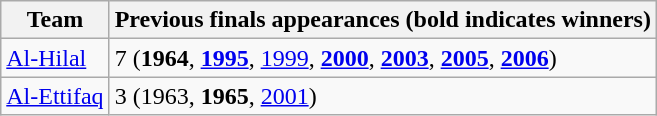<table class="wikitable">
<tr>
<th>Team</th>
<th>Previous finals appearances (bold indicates winners)</th>
</tr>
<tr>
<td><a href='#'>Al-Hilal</a></td>
<td>7 (<strong>1964</strong>, <strong><a href='#'>1995</a></strong>, <a href='#'>1999</a>, <strong><a href='#'>2000</a></strong>, <strong><a href='#'>2003</a></strong>, <strong><a href='#'>2005</a></strong>, <strong><a href='#'>2006</a></strong>)</td>
</tr>
<tr>
<td><a href='#'>Al-Ettifaq</a></td>
<td>3 (1963, <strong>1965</strong>, <a href='#'>2001</a>)</td>
</tr>
</table>
